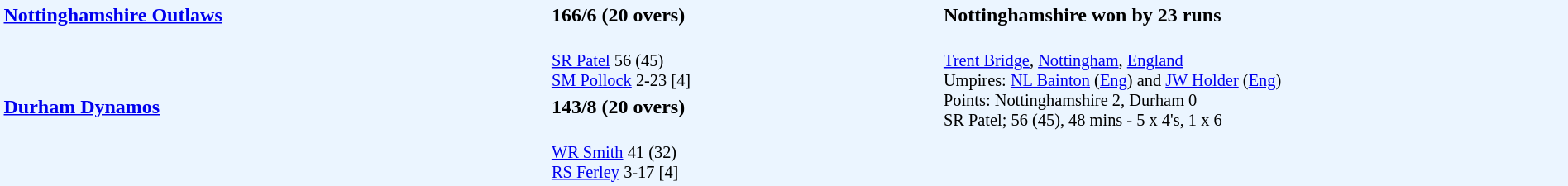<table style="width:100%; background:#ebf5ff;">
<tr>
<td style="width:35%; vertical-align:top;" rowspan="2"><strong><a href='#'>Nottinghamshire Outlaws</a></strong></td>
<td style="width:25%;"><strong>166/6 (20 overs)</strong></td>
<td style="width:40%;"><strong>Nottinghamshire won by 23 runs</strong></td>
</tr>
<tr>
<td style="font-size: 85%;"><br><a href='#'>SR Patel</a> 56 (45)<br>
<a href='#'>SM Pollock</a> 2-23 [4]</td>
<td style="vertical-align:top; font-size:85%;" rowspan="3"><br><a href='#'>Trent Bridge</a>, <a href='#'>Nottingham</a>, <a href='#'>England</a><br>
Umpires: <a href='#'>NL Bainton</a> (<a href='#'>Eng</a>) and <a href='#'>JW Holder</a> (<a href='#'>Eng</a>)<br>
Points: Nottinghamshire 2, Durham 0<br>SR Patel; 56 (45), 48 mins - 5 x 4's, 1 x 6</td>
</tr>
<tr>
<td style="vertical-align:top;" rowspan="2"><strong><a href='#'>Durham Dynamos</a></strong></td>
<td><strong>143/8 (20 overs)</strong></td>
</tr>
<tr>
<td style="font-size: 85%;"><br><a href='#'>WR Smith</a> 41 (32)<br>
<a href='#'>RS Ferley</a> 3-17 [4]</td>
</tr>
</table>
